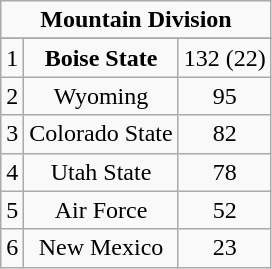<table class="wikitable">
<tr align="center">
<td align="center" Colspan="3"><strong>Mountain Division</strong></td>
</tr>
<tr align="center">
</tr>
<tr align="center">
<td>1</td>
<td><strong>Boise State</strong></td>
<td>132 (22)</td>
</tr>
<tr align="center">
<td>2</td>
<td>Wyoming</td>
<td>95</td>
</tr>
<tr align="center">
<td>3</td>
<td>Colorado State</td>
<td>82</td>
</tr>
<tr align="center">
<td>4</td>
<td>Utah State</td>
<td>78</td>
</tr>
<tr align="center">
<td>5</td>
<td>Air Force</td>
<td>52</td>
</tr>
<tr align="center">
<td>6</td>
<td>New Mexico</td>
<td>23</td>
</tr>
</table>
